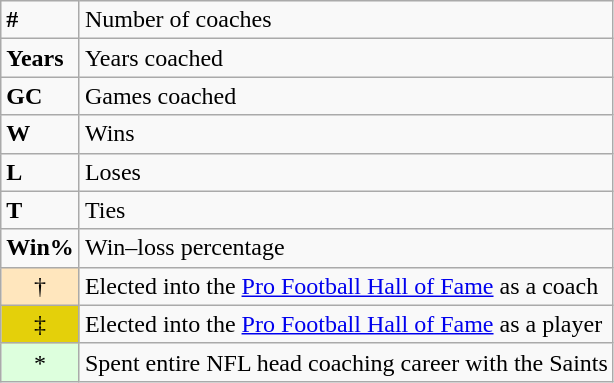<table class="wikitable">
<tr>
<td><strong>#</strong></td>
<td>Number of coaches</td>
</tr>
<tr>
<td><strong>Years</strong></td>
<td>Years coached</td>
</tr>
<tr>
<td><strong>GC</strong></td>
<td>Games coached</td>
</tr>
<tr>
<td><strong>W</strong></td>
<td>Wins</td>
</tr>
<tr>
<td><strong>L</strong></td>
<td>Loses</td>
</tr>
<tr>
<td><strong>T</strong></td>
<td>Ties</td>
</tr>
<tr>
<td><strong>Win%</strong></td>
<td>Win–loss percentage</td>
</tr>
<tr>
<td style="text-align:center; background-color:#FFE6BD">†</td>
<td>Elected into the <a href='#'>Pro Football Hall of Fame</a> as a coach</td>
</tr>
<tr>
<td style="text-align:center; background-color:#E4D00A;">‡</td>
<td>Elected into the <a href='#'>Pro Football Hall of Fame</a> as a player</td>
</tr>
<tr>
<td style="text-align:center; background-color:#ddffdd;">*</td>
<td>Spent entire NFL head coaching career with the Saints</td>
</tr>
</table>
